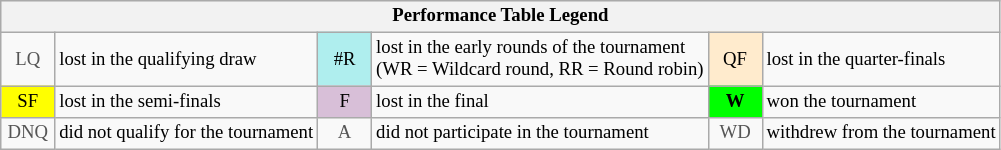<table class="wikitable" style="font-size:78%;">
<tr bgcolor="#efefef">
<th colspan="6">Performance Table Legend</th>
</tr>
<tr>
<td align="center" style="color:#555555;" width="30">LQ</td>
<td>lost in the qualifying draw</td>
<td align="center" style="background:#afeeee;">#R</td>
<td>lost in the early rounds of the tournament<br>(WR = Wildcard round, RR = Round robin)</td>
<td align="center" style="background:#ffebcd;">QF</td>
<td>lost in the quarter-finals</td>
</tr>
<tr>
<td align="center" style="background:yellow;">SF</td>
<td>lost in the semi-finals</td>
<td align="center" style="background:#D8BFD8;">F</td>
<td>lost in the final</td>
<td align="center" style="background:#00ff00;"><strong>W</strong></td>
<td>won the tournament</td>
</tr>
<tr>
<td align="center" style="color:#555555;" width="30">DNQ</td>
<td>did not qualify for the tournament</td>
<td align="center" style="color:#555555;" width="30">A</td>
<td>did not participate in the tournament</td>
<td align="center" style="color:#555555;" width="30">WD</td>
<td>withdrew from the tournament</td>
</tr>
</table>
